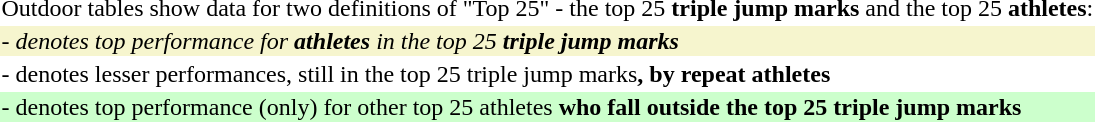<table style="wikitable">
<tr>
<td>Outdoor tables show data for two definitions of "Top 25" - the top 25 <strong>triple jump marks</strong> and the top 25 <strong>athletes</strong>:</td>
</tr>
<tr>
<td style="background: #f6F5CE"><em>- denotes top performance for <strong>athletes</strong> in the top 25 <strong>triple jump marks<strong><em></td>
</tr>
<tr>
<td></em>- denotes lesser performances, still in the top 25 </strong>triple jump marks<strong>, by repeat athletes<em></td>
</tr>
<tr>
<td style="background: #CCFFCC"></em>- denotes top performance (only) for other top 25 </strong>athletes<strong> who fall outside the top 25 triple jump marks<em></td>
</tr>
</table>
